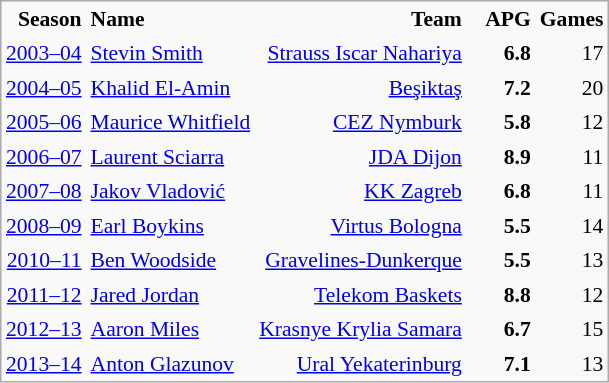<table cellspacing="0" cellpadding="3" style="background-color: #f9f9f9; font-size: 90%; text-align: right; border:1px solid #aaa;">
<tr>
<th>Season</th>
<th align=left>Name</th>
<th>Team</th>
<th width=40>APG</th>
<th>Games</th>
</tr>
<tr>
<td><a href='#'>2003–04</a></td>
<td align="left"> <a href='#'>Stevin Smith</a></td>
<td><a href='#'>Strauss Iscar Nahariya</a></td>
<td><strong>6.8</strong></td>
<td>17</td>
</tr>
<tr>
<td><a href='#'>2004–05</a></td>
<td align="left"> <a href='#'>Khalid El-Amin</a></td>
<td><a href='#'>Beşiktaş</a></td>
<td><strong>7.2</strong></td>
<td>20</td>
</tr>
<tr>
<td><a href='#'>2005–06</a></td>
<td align="left"> <a href='#'>Maurice Whitfield</a></td>
<td><a href='#'>CEZ Nymburk</a></td>
<td><strong>5.8</strong></td>
<td>12</td>
</tr>
<tr>
<td><a href='#'>2006–07</a></td>
<td align="left"> <a href='#'>Laurent Sciarra</a></td>
<td><a href='#'>JDA Dijon</a></td>
<td><strong>8.9</strong></td>
<td>11</td>
</tr>
<tr>
<td><a href='#'>2007–08</a></td>
<td align="left"> <a href='#'>Jakov Vladović</a></td>
<td><a href='#'>KK Zagreb</a></td>
<td><strong>6.8</strong></td>
<td>11</td>
</tr>
<tr>
<td><a href='#'>2008–09</a></td>
<td align="left"> <a href='#'>Earl Boykins</a></td>
<td><a href='#'>Virtus Bologna</a></td>
<td><strong>5.5</strong></td>
<td>14</td>
</tr>
<tr>
<td><a href='#'>2010–11</a></td>
<td align="left"> <a href='#'>Ben Woodside</a></td>
<td><a href='#'>Gravelines-Dunkerque</a></td>
<td><strong>5.5</strong></td>
<td>13</td>
</tr>
<tr>
<td><a href='#'>2011–12</a></td>
<td align="left"> <a href='#'>Jared Jordan</a></td>
<td><a href='#'>Telekom Baskets</a></td>
<td><strong>8.8</strong></td>
<td>12</td>
</tr>
<tr>
<td><a href='#'>2012–13</a></td>
<td align="left"> <a href='#'>Aaron Miles</a></td>
<td><a href='#'>Krasnye Krylia Samara</a></td>
<td><strong>6.7</strong></td>
<td>15</td>
</tr>
<tr>
<td><a href='#'>2013–14</a></td>
<td align="left"> <a href='#'>Anton Glazunov</a></td>
<td><a href='#'>Ural Yekaterinburg</a></td>
<td><strong>7.1</strong></td>
<td>13</td>
</tr>
</table>
